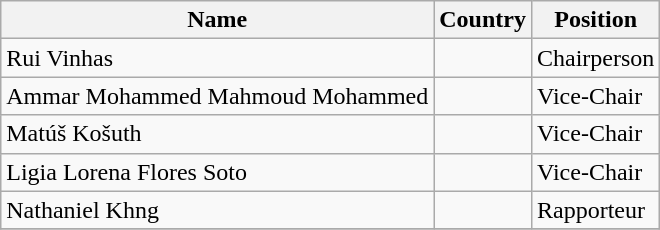<table class="wikitable">
<tr>
<th>Name</th>
<th>Country</th>
<th>Position</th>
</tr>
<tr>
<td>Rui Vinhas</td>
<td></td>
<td>Chairperson</td>
</tr>
<tr>
<td>Ammar Mohammed Mahmoud Mohammed</td>
<td></td>
<td>Vice-Chair</td>
</tr>
<tr>
<td>Matúš Košuth</td>
<td></td>
<td>Vice-Chair</td>
</tr>
<tr>
<td>Ligia Lorena Flores Soto</td>
<td></td>
<td>Vice-Chair</td>
</tr>
<tr>
<td>Nathaniel Khng</td>
<td></td>
<td>Rapporteur</td>
</tr>
<tr>
</tr>
</table>
